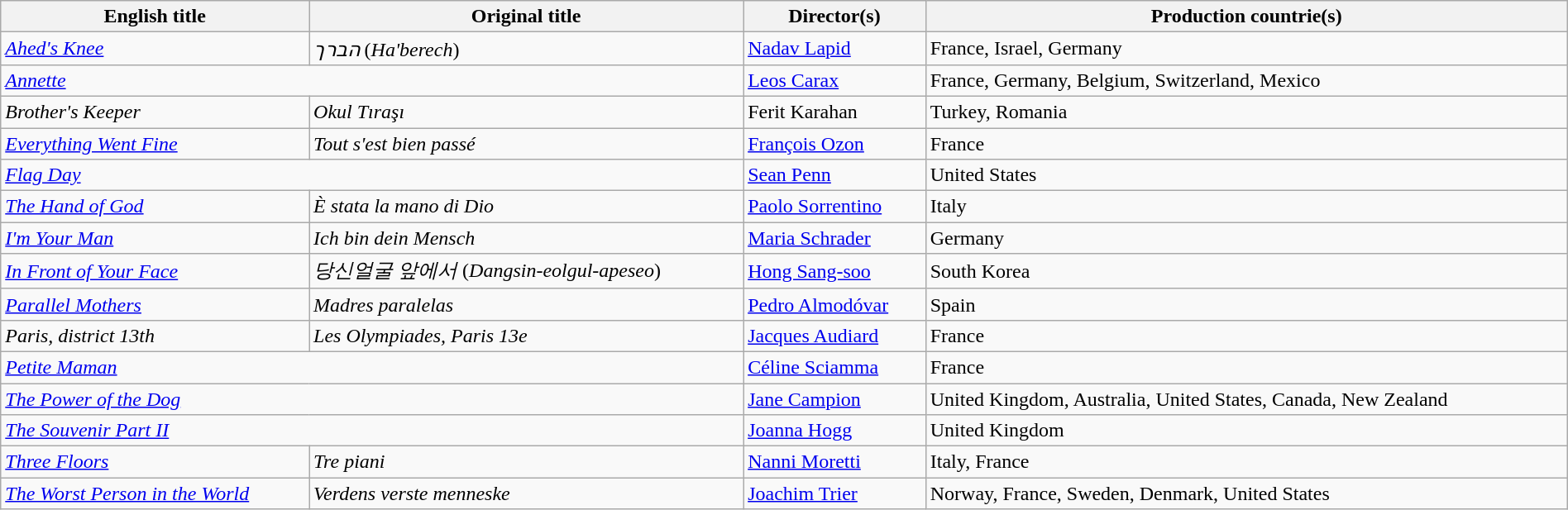<table class="sortable wikitable" style="width:100%; margin-bottom:4px" cellpadding="5">
<tr>
<th scope="col">English title</th>
<th scope="col">Original title</th>
<th scope="col">Director(s)</th>
<th scope="col">Production countrie(s)</th>
</tr>
<tr>
<td><em><a href='#'>Ahed's Knee</a></em></td>
<td><em>הברך</em> (<em>Ha'berech</em>)</td>
<td><a href='#'>Nadav Lapid</a></td>
<td>France, Israel, Germany</td>
</tr>
<tr>
<td colspan="2"><em><a href='#'>Annette</a></em></td>
<td><a href='#'>Leos Carax</a></td>
<td>France, Germany, Belgium, Switzerland, Mexico</td>
</tr>
<tr>
<td><em>Brother's Keeper</em></td>
<td><em>Okul Tıraşı</em></td>
<td>Ferit Karahan</td>
<td>Turkey, Romania</td>
</tr>
<tr>
<td><em><a href='#'>Everything Went Fine</a></em></td>
<td><em>Tout s'est bien passé</em></td>
<td><a href='#'>François Ozon</a></td>
<td>France</td>
</tr>
<tr>
<td colspan="2"><em><a href='#'>Flag Day</a></em></td>
<td><a href='#'>Sean Penn</a></td>
<td>United States</td>
</tr>
<tr>
<td><em><a href='#'>The Hand of God</a></em></td>
<td><em>È stata la mano di Dio</em></td>
<td><a href='#'>Paolo Sorrentino</a></td>
<td>Italy</td>
</tr>
<tr>
<td><em><a href='#'>I'm Your Man</a></em></td>
<td><em>Ich bin dein Mensch</em></td>
<td><a href='#'>Maria Schrader</a></td>
<td>Germany</td>
</tr>
<tr>
<td><em><a href='#'>In Front of Your Face</a></em></td>
<td><em>당신얼굴 앞에서</em> (<em>Dangsin-eolgul-apeseo</em>)</td>
<td><a href='#'>Hong Sang-soo</a></td>
<td>South Korea</td>
</tr>
<tr>
<td><em><a href='#'>Parallel Mothers</a></em></td>
<td><em>Madres paralelas</em></td>
<td><a href='#'>Pedro Almodóvar</a></td>
<td>Spain</td>
</tr>
<tr>
<td><em>Paris, district 13th</em></td>
<td><em>Les Olympiades, Paris 13e</em></td>
<td><a href='#'>Jacques Audiard</a></td>
<td>France</td>
</tr>
<tr>
<td colspan="2"><em><a href='#'>Petite Maman</a></em></td>
<td><a href='#'>Céline Sciamma</a></td>
<td>France</td>
</tr>
<tr>
<td colspan="2"><em><a href='#'>The Power of the Dog</a></em></td>
<td><a href='#'>Jane Campion</a></td>
<td>United Kingdom, Australia, United States, Canada, New Zealand</td>
</tr>
<tr>
<td colspan="2"><em><a href='#'>The Souvenir Part II</a></em></td>
<td><a href='#'>Joanna Hogg</a></td>
<td>United Kingdom</td>
</tr>
<tr>
<td><em><a href='#'>Three Floors</a></em></td>
<td><em>Tre piani</em></td>
<td><a href='#'>Nanni Moretti</a></td>
<td>Italy, France</td>
</tr>
<tr>
<td><em><a href='#'>The Worst Person in the World</a></em></td>
<td><em>Verdens verste menneske</em></td>
<td><a href='#'>Joachim Trier</a></td>
<td>Norway, France, Sweden, Denmark, United States</td>
</tr>
</table>
